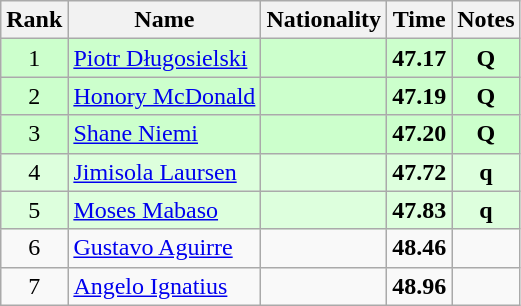<table class="wikitable sortable" style="text-align:center">
<tr>
<th>Rank</th>
<th>Name</th>
<th>Nationality</th>
<th>Time</th>
<th>Notes</th>
</tr>
<tr bgcolor=ccffcc>
<td>1</td>
<td align=left><a href='#'>Piotr Długosielski</a></td>
<td align=left></td>
<td><strong>47.17</strong></td>
<td><strong>Q</strong></td>
</tr>
<tr bgcolor=ccffcc>
<td>2</td>
<td align=left><a href='#'>Honory McDonald</a></td>
<td align=left></td>
<td><strong>47.19</strong></td>
<td><strong>Q</strong></td>
</tr>
<tr bgcolor=ccffcc>
<td>3</td>
<td align=left><a href='#'>Shane Niemi</a></td>
<td align=left></td>
<td><strong>47.20</strong></td>
<td><strong>Q</strong></td>
</tr>
<tr bgcolor=ddffdd>
<td>4</td>
<td align=left><a href='#'>Jimisola Laursen</a></td>
<td align=left></td>
<td><strong>47.72</strong></td>
<td><strong>q</strong></td>
</tr>
<tr bgcolor=ddffdd>
<td>5</td>
<td align=left><a href='#'>Moses Mabaso</a></td>
<td align=left></td>
<td><strong>47.83</strong></td>
<td><strong>q</strong></td>
</tr>
<tr>
<td>6</td>
<td align=left><a href='#'>Gustavo Aguirre</a></td>
<td align=left></td>
<td><strong>48.46</strong></td>
<td></td>
</tr>
<tr>
<td>7</td>
<td align=left><a href='#'>Angelo Ignatius</a></td>
<td align=left></td>
<td><strong>48.96</strong></td>
<td></td>
</tr>
</table>
